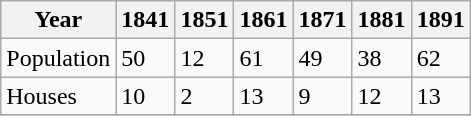<table class="wikitable">
<tr>
<th>Year</th>
<th>1841</th>
<th>1851</th>
<th>1861</th>
<th>1871</th>
<th>1881</th>
<th>1891</th>
</tr>
<tr>
<td>Population</td>
<td>50</td>
<td>12</td>
<td>61</td>
<td>49</td>
<td>38</td>
<td>62</td>
</tr>
<tr>
<td>Houses</td>
<td>10</td>
<td>2</td>
<td>13</td>
<td>9</td>
<td>12</td>
<td>13</td>
</tr>
<tr>
</tr>
</table>
